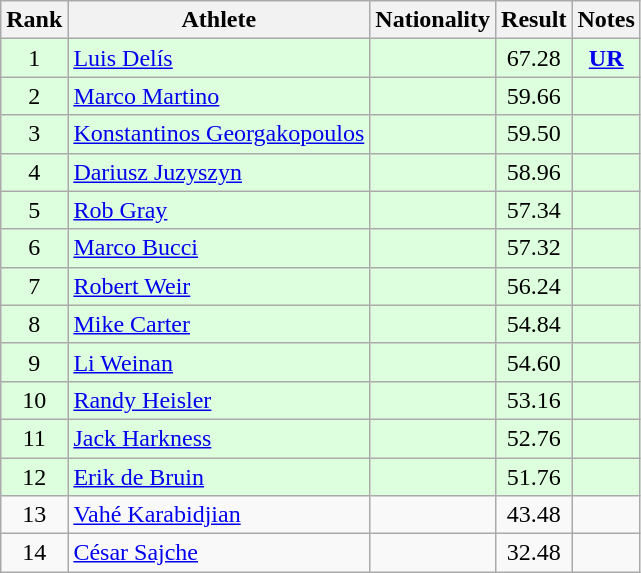<table class="wikitable sortable" style="text-align:center">
<tr>
<th>Rank</th>
<th>Athlete</th>
<th>Nationality</th>
<th>Result</th>
<th>Notes</th>
</tr>
<tr bgcolor=ddffdd>
<td>1</td>
<td align=left><a href='#'>Luis Delís</a></td>
<td align=left></td>
<td>67.28</td>
<td><strong><a href='#'>UR</a></strong></td>
</tr>
<tr bgcolor=ddffdd>
<td>2</td>
<td align=left><a href='#'>Marco Martino</a></td>
<td align=left></td>
<td>59.66</td>
<td></td>
</tr>
<tr bgcolor=ddffdd>
<td>3</td>
<td align=left><a href='#'>Konstantinos Georgakopoulos</a></td>
<td align=left></td>
<td>59.50</td>
<td></td>
</tr>
<tr bgcolor=ddffdd>
<td>4</td>
<td align=left><a href='#'>Dariusz Juzyszyn</a></td>
<td align=left></td>
<td>58.96</td>
<td></td>
</tr>
<tr bgcolor=ddffdd>
<td>5</td>
<td align=left><a href='#'>Rob Gray</a></td>
<td align=left></td>
<td>57.34</td>
<td></td>
</tr>
<tr bgcolor=ddffdd>
<td>6</td>
<td align=left><a href='#'>Marco Bucci</a></td>
<td align=left></td>
<td>57.32</td>
<td></td>
</tr>
<tr bgcolor=ddffdd>
<td>7</td>
<td align=left><a href='#'>Robert Weir</a></td>
<td align=left></td>
<td>56.24</td>
<td></td>
</tr>
<tr bgcolor=ddffdd>
<td>8</td>
<td align=left><a href='#'>Mike Carter</a></td>
<td align=left></td>
<td>54.84</td>
<td></td>
</tr>
<tr bgcolor=ddffdd>
<td>9</td>
<td align=left><a href='#'>Li Weinan</a></td>
<td align=left></td>
<td>54.60</td>
<td></td>
</tr>
<tr bgcolor=ddffdd>
<td>10</td>
<td align=left><a href='#'>Randy Heisler</a></td>
<td align=left></td>
<td>53.16</td>
<td></td>
</tr>
<tr bgcolor=ddffdd>
<td>11</td>
<td align=left><a href='#'>Jack Harkness</a></td>
<td align=left></td>
<td>52.76</td>
<td></td>
</tr>
<tr bgcolor=ddffdd>
<td>12</td>
<td align=left><a href='#'>Erik de Bruin</a></td>
<td align=left></td>
<td>51.76</td>
<td></td>
</tr>
<tr>
<td>13</td>
<td align=left><a href='#'>Vahé Karabidjian</a></td>
<td align=left></td>
<td>43.48</td>
<td></td>
</tr>
<tr>
<td>14</td>
<td align=left><a href='#'>César Sajche</a></td>
<td align=left></td>
<td>32.48</td>
<td></td>
</tr>
</table>
